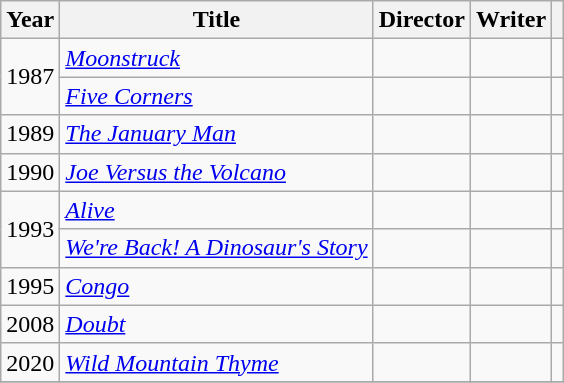<table class="wikitable">
<tr>
<th scope="col">Year</th>
<th scope="col">Title</th>
<th scope="col">Director</th>
<th scope="col">Writer</th>
<th scope="col"></th>
</tr>
<tr>
<td rowspan=2>1987</td>
<td><em><a href='#'>Moonstruck</a></em></td>
<td></td>
<td></td>
<td></td>
</tr>
<tr>
<td><em><a href='#'>Five Corners</a></em></td>
<td></td>
<td></td>
<td></td>
</tr>
<tr>
<td>1989</td>
<td><em><a href='#'>The January Man</a></em></td>
<td></td>
<td></td>
<td></td>
</tr>
<tr>
<td>1990</td>
<td><em><a href='#'>Joe Versus the Volcano</a></em></td>
<td></td>
<td></td>
<td></td>
</tr>
<tr>
<td rowspan=2>1993</td>
<td><em><a href='#'>Alive</a></em></td>
<td></td>
<td></td>
<td></td>
</tr>
<tr>
<td><em><a href='#'>We're Back! A Dinosaur's Story</a></em></td>
<td></td>
<td></td>
<td></td>
</tr>
<tr>
<td>1995</td>
<td><em><a href='#'>Congo</a></em></td>
<td></td>
<td></td>
<td></td>
</tr>
<tr>
<td>2008</td>
<td><em><a href='#'>Doubt</a></em></td>
<td></td>
<td></td>
<td></td>
</tr>
<tr>
<td>2020</td>
<td><em><a href='#'>Wild Mountain Thyme</a></em></td>
<td></td>
<td></td>
<td></td>
</tr>
<tr>
</tr>
</table>
